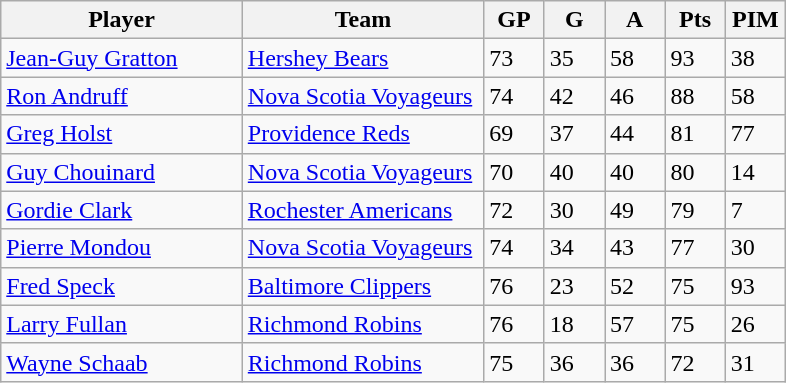<table class="wikitable">
<tr>
<th bgcolor="#DDDDFF" width="30%">Player</th>
<th bgcolor="#DDDDFF" width="30%">Team</th>
<th bgcolor="#DDDDFF" width="7.5%">GP</th>
<th bgcolor="#DDDDFF" width="7.5%">G</th>
<th bgcolor="#DDDDFF" width="7.5%">A</th>
<th bgcolor="#DDDDFF" width="7.5%">Pts</th>
<th bgcolor="#DDDDFF" width="7.5%">PIM</th>
</tr>
<tr>
<td><a href='#'>Jean-Guy Gratton</a></td>
<td><a href='#'>Hershey Bears</a></td>
<td>73</td>
<td>35</td>
<td>58</td>
<td>93</td>
<td>38</td>
</tr>
<tr>
<td><a href='#'>Ron Andruff</a></td>
<td><a href='#'>Nova Scotia Voyageurs</a></td>
<td>74</td>
<td>42</td>
<td>46</td>
<td>88</td>
<td>58</td>
</tr>
<tr>
<td><a href='#'>Greg Holst</a></td>
<td><a href='#'>Providence Reds</a></td>
<td>69</td>
<td>37</td>
<td>44</td>
<td>81</td>
<td>77</td>
</tr>
<tr>
<td><a href='#'>Guy Chouinard</a></td>
<td><a href='#'>Nova Scotia Voyageurs</a></td>
<td>70</td>
<td>40</td>
<td>40</td>
<td>80</td>
<td>14</td>
</tr>
<tr>
<td><a href='#'>Gordie Clark</a></td>
<td><a href='#'>Rochester Americans</a></td>
<td>72</td>
<td>30</td>
<td>49</td>
<td>79</td>
<td>7</td>
</tr>
<tr>
<td><a href='#'>Pierre Mondou</a></td>
<td><a href='#'>Nova Scotia Voyageurs</a></td>
<td>74</td>
<td>34</td>
<td>43</td>
<td>77</td>
<td>30</td>
</tr>
<tr>
<td><a href='#'>Fred Speck</a></td>
<td><a href='#'>Baltimore Clippers</a></td>
<td>76</td>
<td>23</td>
<td>52</td>
<td>75</td>
<td>93</td>
</tr>
<tr>
<td><a href='#'>Larry Fullan</a></td>
<td><a href='#'>Richmond Robins</a></td>
<td>76</td>
<td>18</td>
<td>57</td>
<td>75</td>
<td>26</td>
</tr>
<tr>
<td><a href='#'>Wayne Schaab</a></td>
<td><a href='#'>Richmond Robins</a></td>
<td>75</td>
<td>36</td>
<td>36</td>
<td>72</td>
<td>31</td>
</tr>
</table>
